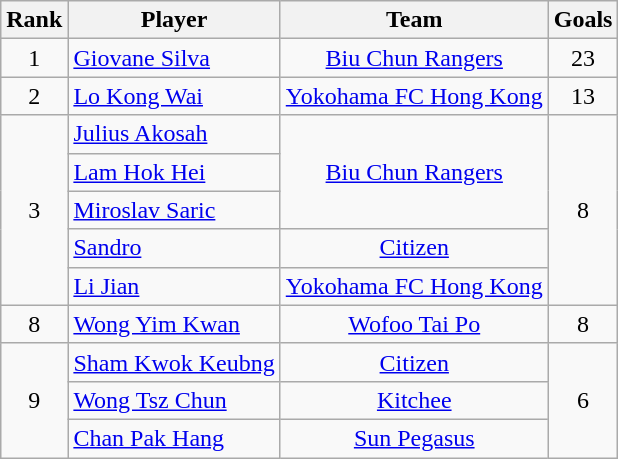<table class="wikitable" style="text-align:center">
<tr>
<th>Rank</th>
<th>Player</th>
<th>Team</th>
<th>Goals</th>
</tr>
<tr>
<td>1</td>
<td align=left> <a href='#'>Giovane Silva</a></td>
<td><a href='#'>Biu Chun Rangers</a></td>
<td>23</td>
</tr>
<tr>
<td>2</td>
<td align=left> <a href='#'>Lo Kong Wai</a></td>
<td><a href='#'>Yokohama FC Hong Kong</a></td>
<td>13</td>
</tr>
<tr>
<td rowspan="5">3</td>
<td align=left> <a href='#'>Julius Akosah</a></td>
<td rowspan="3"><a href='#'>Biu Chun Rangers</a></td>
<td rowspan="5">8</td>
</tr>
<tr>
<td align=left> <a href='#'>Lam Hok Hei</a></td>
</tr>
<tr>
<td align=left> <a href='#'>Miroslav Saric</a></td>
</tr>
<tr>
<td align=left> <a href='#'>Sandro</a></td>
<td><a href='#'>Citizen</a></td>
</tr>
<tr>
<td align=left> <a href='#'>Li Jian</a></td>
<td><a href='#'>Yokohama FC Hong Kong</a></td>
</tr>
<tr>
<td>8</td>
<td align=left> <a href='#'>Wong Yim Kwan</a></td>
<td><a href='#'>Wofoo Tai Po</a></td>
<td>8</td>
</tr>
<tr>
<td rowspan="3">9</td>
<td align=left> <a href='#'>Sham Kwok Keubng</a></td>
<td><a href='#'>Citizen</a></td>
<td rowspan="3">6</td>
</tr>
<tr>
<td align=left> <a href='#'>Wong Tsz Chun</a></td>
<td><a href='#'>Kitchee</a></td>
</tr>
<tr>
<td align=left> <a href='#'>Chan Pak Hang</a></td>
<td><a href='#'>Sun Pegasus</a></td>
</tr>
</table>
